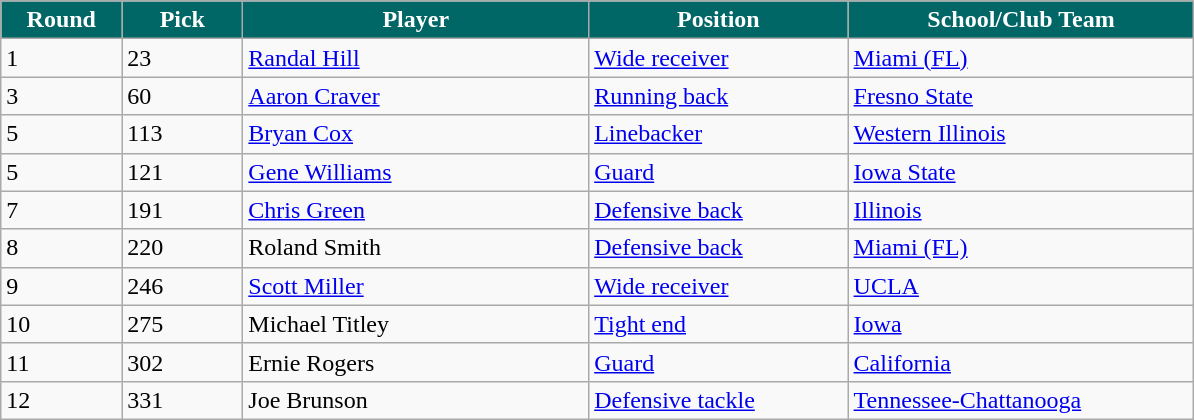<table class="wikitable sortable sortable">
<tr>
<th style="background:#006666;color:white;" width="7%">Round</th>
<th style="background:#006666;color:white;" width="7%">Pick</th>
<th style="background:#006666;color:white;" width="20%">Player</th>
<th style="background:#006666;color:white;" width="15%">Position</th>
<th style="background:#006666;color:white;" width="20%">School/Club Team</th>
</tr>
<tr>
<td>1</td>
<td>23</td>
<td><a href='#'>Randal Hill</a></td>
<td><a href='#'>Wide receiver</a></td>
<td><a href='#'>Miami (FL)</a></td>
</tr>
<tr>
<td>3</td>
<td>60</td>
<td><a href='#'>Aaron Craver</a></td>
<td><a href='#'>Running back</a></td>
<td><a href='#'>Fresno State</a></td>
</tr>
<tr>
<td>5</td>
<td>113</td>
<td><a href='#'>Bryan Cox</a></td>
<td><a href='#'>Linebacker</a></td>
<td><a href='#'>Western Illinois</a></td>
</tr>
<tr>
<td>5</td>
<td>121</td>
<td><a href='#'>Gene Williams</a></td>
<td><a href='#'>Guard</a></td>
<td><a href='#'>Iowa State</a></td>
</tr>
<tr>
<td>7</td>
<td>191</td>
<td><a href='#'>Chris Green</a></td>
<td><a href='#'>Defensive back</a></td>
<td><a href='#'>Illinois</a></td>
</tr>
<tr>
<td>8</td>
<td>220</td>
<td>Roland Smith</td>
<td><a href='#'>Defensive back</a></td>
<td><a href='#'>Miami (FL)</a></td>
</tr>
<tr>
<td>9</td>
<td>246</td>
<td><a href='#'>Scott Miller</a></td>
<td><a href='#'>Wide receiver</a></td>
<td><a href='#'>UCLA</a></td>
</tr>
<tr>
<td>10</td>
<td>275</td>
<td>Michael Titley</td>
<td><a href='#'>Tight end</a></td>
<td><a href='#'>Iowa</a></td>
</tr>
<tr>
<td>11</td>
<td>302</td>
<td>Ernie Rogers</td>
<td><a href='#'>Guard</a></td>
<td><a href='#'>California</a></td>
</tr>
<tr>
<td>12</td>
<td>331</td>
<td>Joe Brunson</td>
<td><a href='#'>Defensive tackle</a></td>
<td><a href='#'>Tennessee-Chattanooga</a></td>
</tr>
</table>
